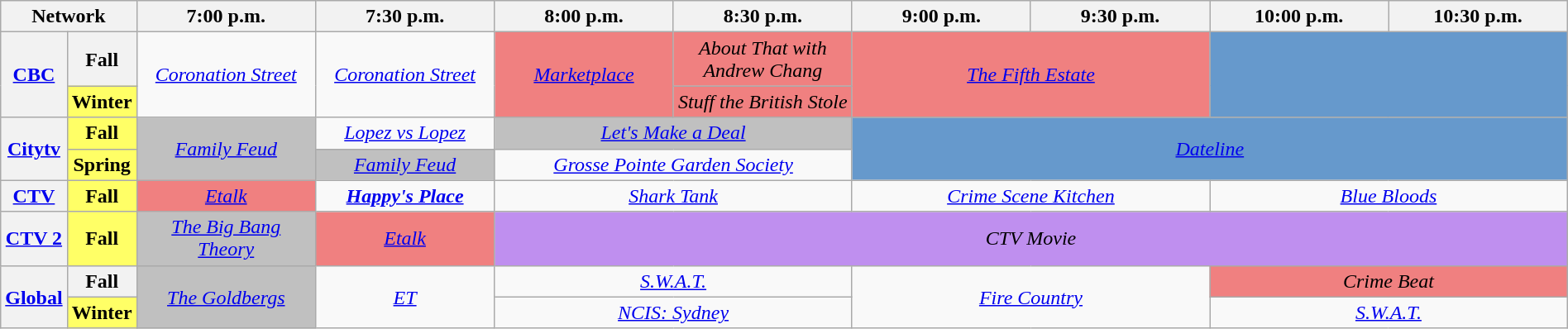<table class=wikitable style=width:100%;margin-right:0;text-align:center>
<tr>
<th style=width:8% colspan=2>Network</th>
<th style=width:11.5%>7:00 p.m.</th>
<th style=width:11.5%>7:30 p.m.</th>
<th style=width:11.5%>8:00 p.m.</th>
<th style=width:11.5%>8:30 p.m.</th>
<th style=width:11.5%>9:00 p.m.</th>
<th style=width:11.5%>9:30 p.m.</th>
<th style=width:11.5%>10:00 p.m.</th>
<th style=width:11.5%>10:30 p.m.</th>
</tr>
<tr>
<th rowspan=2><a href='#'>CBC</a></th>
<th>Fall</th>
<td rowspan=2><em><a href='#'>Coronation Street</a></em></td>
<td rowspan=2><em><a href='#'>Coronation Street</a></em></td>
<td style=background:#F08080 rowspan=2><em><a href='#'>Marketplace</a></em> </td>
<td style=background:#F08080><em>About That with Andrew Chang</em> </td>
<td style=background:#F08080 colspan=2 rowspan=2><em><a href='#'>The Fifth Estate</a></em> </td>
<td colspan=2 style=background:#6699CC rowspan=2></td>
</tr>
<tr>
<th style=background:#FFFF66>Winter</th>
<td style=background:#F08080><em>Stuff the British Stole</em> </td>
</tr>
<tr>
<th rowspan=2><a href='#'>Citytv</a></th>
<th style=background:#FFFF66>Fall</th>
<td style=background:#C0C0C0 rowspan=2><em><a href='#'>Family Feud</a></em> </td>
<td><em><a href='#'>Lopez vs Lopez</a></em> </td>
<td colspan=2 style=background:#C0C0C0><em><a href='#'>Let's Make a Deal</a></em> </td>
<td colspan=4 style=background:#6699CC rowspan=2><em><a href='#'>Dateline</a></em> </td>
</tr>
<tr>
<th style=background:#FFFF66>Spring</th>
<td style=background:#C0C0C0><em><a href='#'>Family Feud</a></em> </td>
<td colspan=2><em><a href='#'>Grosse Pointe Garden Society</a></em> </td>
</tr>
<tr>
<th><a href='#'>CTV</a></th>
<th style="background:#FFFF66;">Fall</th>
<td style=background:#F08080><em><a href='#'>Etalk</a></em></td>
<td><strong><em><a href='#'>Happy's Place</a></em></strong> </td>
<td colspan=2><em><a href='#'>Shark Tank</a></em></td>
<td colspan=2><em><a href='#'>Crime Scene Kitchen</a></em> </td>
<td colspan=2><em><a href='#'>Blue Bloods</a></em> </td>
</tr>
<tr>
<th><a href='#'>CTV 2</a></th>
<th style="background:#FFFF66;">Fall</th>
<td style=background:#C0C0C0><em><a href='#'>The Big Bang Theory</a></em> </td>
<td style=background:#F08080><em><a href='#'>Etalk</a></em></td>
<td style=background:#BF8FEF colspan=6><em>CTV Movie</em></td>
</tr>
<tr>
<th rowspan=2><a href='#'>Global</a></th>
<th>Fall</th>
<td style=background:#C0C0C0 rowspan=2><em><a href='#'>The Goldbergs</a></em> </td>
<td rowspan=2><em><a href='#'>ET</a></em></td>
<td colspan=2><em><a href='#'>S.W.A.T.</a></em> </td>
<td colspan=2 rowspan=2><em><a href='#'>Fire Country</a></em> </td>
<td colspan=2 style=background:#F08080><em>Crime Beat</em> </td>
</tr>
<tr>
<th style=background:#FFFF66>Winter</th>
<td colspan=2><em><a href='#'>NCIS: Sydney</a></em></td>
<td colspan=2><em><a href='#'>S.W.A.T.</a></em></td>
</tr>
</table>
